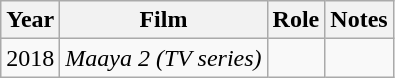<table class="wikitable sortable">
<tr>
<th>Year</th>
<th>Film</th>
<th>Role</th>
<th>Notes</th>
</tr>
<tr>
<td>2018</td>
<td><em>Maaya 2 (TV series)</em></td>
<td></td>
<td></td>
</tr>
</table>
